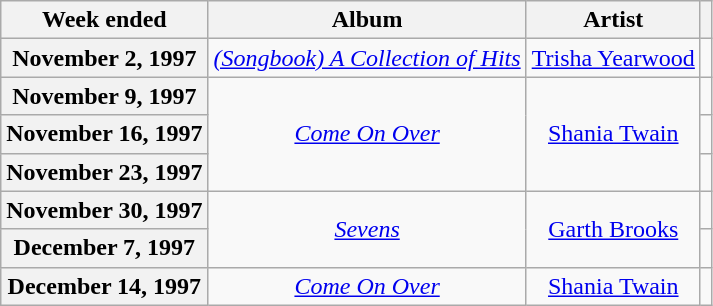<table class="wikitable sortable plainrowheaders" style="text-align:center;">
<tr>
<th scope="col">Week ended</th>
<th scope="col">Album</th>
<th scope="col">Artist</th>
<th scope="col"></th>
</tr>
<tr>
<th scope="row">November 2, 1997</th>
<td><em><a href='#'>(Songbook) A Collection of Hits</a></em></td>
<td><a href='#'>Trisha Yearwood</a></td>
<td></td>
</tr>
<tr>
<th scope="row">November 9, 1997</th>
<td rowspan="3"><em><a href='#'>Come On Over</a></em></td>
<td rowspan="3"><a href='#'>Shania Twain</a></td>
<td></td>
</tr>
<tr>
<th scope="row">November 16, 1997</th>
<td></td>
</tr>
<tr>
<th scope="row">November 23, 1997</th>
<td></td>
</tr>
<tr>
<th scope="row">November 30, 1997</th>
<td rowspan="2"><em><a href='#'>Sevens</a></em></td>
<td rowspan="2"><a href='#'>Garth Brooks</a></td>
<td></td>
</tr>
<tr>
<th scope="row">December 7, 1997</th>
<td></td>
</tr>
<tr>
<th scope="row">December 14, 1997</th>
<td><em><a href='#'>Come On Over</a></em></td>
<td><a href='#'>Shania Twain</a></td>
<td></td>
</tr>
</table>
